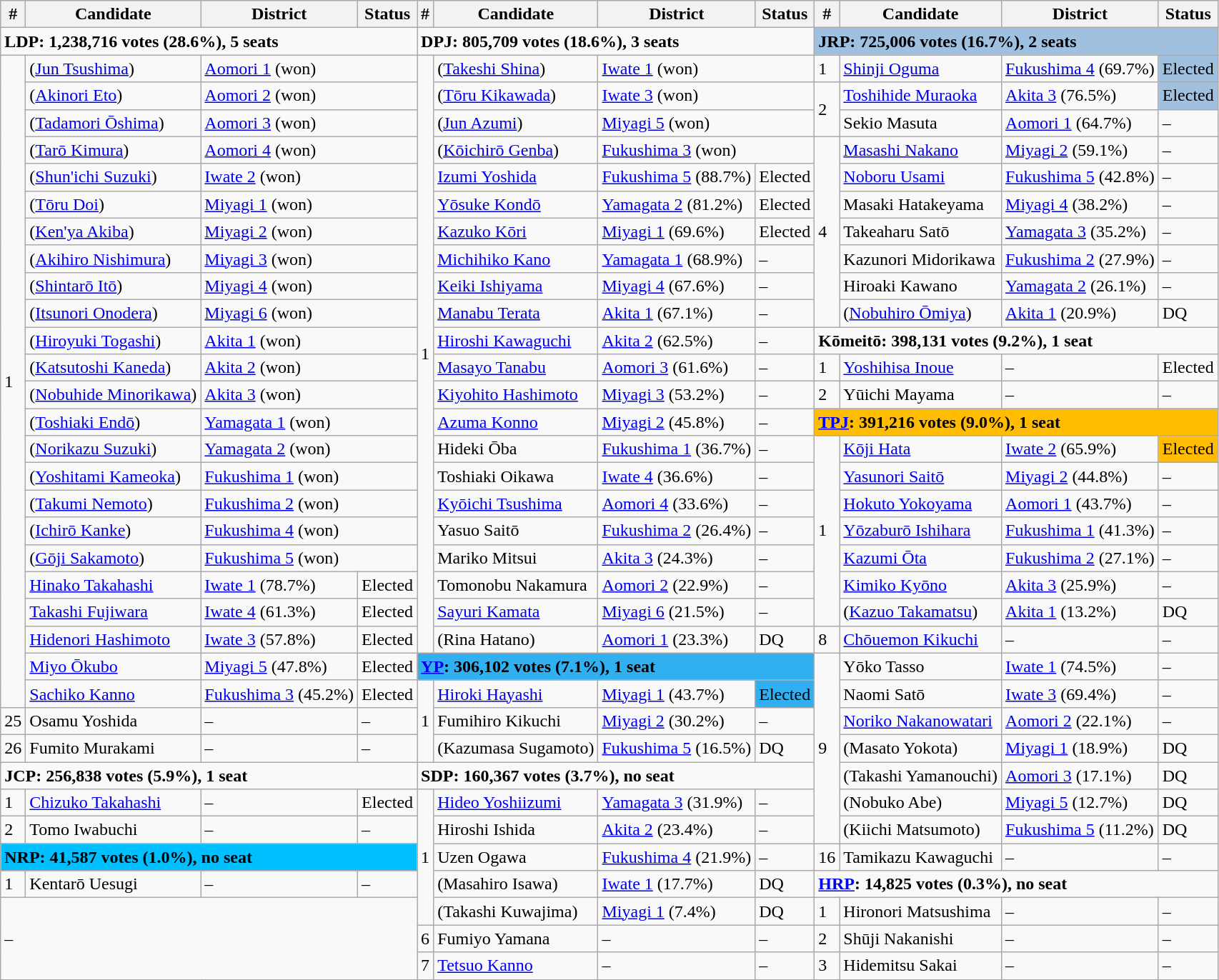<table class="wikitable">
<tr>
<th>#</th>
<th>Candidate</th>
<th>District</th>
<th>Status</th>
<th>#</th>
<th>Candidate</th>
<th>District</th>
<th>Status</th>
<th>#</th>
<th>Candidate</th>
<th>District</th>
<th>Status</th>
</tr>
<tr>
<td colspan="4" ><strong>LDP: 1,238,716 votes (28.6%), 5 seats</strong></td>
<td colspan="4" ><strong>DPJ: 805,709 votes (18.6%), 3 seats</strong></td>
<td colspan="4" bgcolor="#A0C0E0"><strong>JRP: 725,006 votes (16.7%), 2 seats</strong></td>
</tr>
<tr>
<td rowspan="24">1</td>
<td>(<a href='#'>Jun Tsushima</a>)</td>
<td colspan="2"><a href='#'>Aomori 1</a> (won)</td>
<td rowspan="22">1</td>
<td>(<a href='#'>Takeshi Shina</a>)</td>
<td colspan="2"><a href='#'>Iwate 1</a> (won)</td>
<td>1</td>
<td><a href='#'>Shinji Oguma</a></td>
<td><a href='#'>Fukushima 4</a> (69.7%)</td>
<td bgcolor="#A0C0E0">Elected</td>
</tr>
<tr>
<td>(<a href='#'>Akinori Eto</a>)</td>
<td colspan="2"><a href='#'>Aomori 2</a> (won)</td>
<td>(<a href='#'>Tōru Kikawada</a>)</td>
<td colspan="2"><a href='#'>Iwate 3</a> (won)</td>
<td rowspan="2">2</td>
<td><a href='#'>Toshihide Muraoka</a></td>
<td><a href='#'>Akita 3</a> (76.5%)</td>
<td bgcolor="#A0C0E0">Elected</td>
</tr>
<tr>
<td>(<a href='#'>Tadamori Ōshima</a>)</td>
<td colspan="2"><a href='#'>Aomori 3</a> (won)</td>
<td>(<a href='#'>Jun Azumi</a>)</td>
<td colspan="2"><a href='#'>Miyagi 5</a> (won)</td>
<td>Sekio Masuta</td>
<td><a href='#'>Aomori 1</a> (64.7%)</td>
<td>–</td>
</tr>
<tr>
<td>(<a href='#'>Tarō Kimura</a>)</td>
<td colspan="2"><a href='#'>Aomori 4</a> (won)</td>
<td>(<a href='#'>Kōichirō Genba</a>)</td>
<td colspan="2"><a href='#'>Fukushima 3</a> (won)</td>
<td rowspan="7">4</td>
<td><a href='#'>Masashi Nakano</a></td>
<td><a href='#'>Miyagi 2</a> (59.1%)</td>
<td>–</td>
</tr>
<tr>
<td>(<a href='#'>Shun'ichi Suzuki</a>)</td>
<td colspan="2"><a href='#'>Iwate 2</a> (won)</td>
<td><a href='#'>Izumi Yoshida</a></td>
<td><a href='#'>Fukushima 5</a> (88.7%)</td>
<td>Elected</td>
<td><a href='#'>Noboru Usami</a></td>
<td><a href='#'>Fukushima 5</a> (42.8%)</td>
<td>–</td>
</tr>
<tr>
<td>(<a href='#'>Tōru Doi</a>)</td>
<td colspan="2"><a href='#'>Miyagi 1</a> (won)</td>
<td><a href='#'>Yōsuke Kondō</a></td>
<td><a href='#'>Yamagata 2</a> (81.2%)</td>
<td>Elected</td>
<td>Masaki Hatakeyama</td>
<td><a href='#'>Miyagi 4</a> (38.2%)</td>
<td>–</td>
</tr>
<tr>
<td>(<a href='#'>Ken'ya Akiba</a>)</td>
<td colspan="2"><a href='#'>Miyagi 2</a> (won)</td>
<td><a href='#'>Kazuko Kōri</a></td>
<td><a href='#'>Miyagi 1</a> (69.6%)</td>
<td>Elected</td>
<td>Takeaharu Satō</td>
<td><a href='#'>Yamagata 3</a> (35.2%)</td>
<td>–</td>
</tr>
<tr>
<td>(<a href='#'>Akihiro Nishimura</a>)</td>
<td colspan="2"><a href='#'>Miyagi 3</a> (won)</td>
<td><a href='#'>Michihiko Kano</a></td>
<td><a href='#'>Yamagata 1</a> (68.9%)</td>
<td>–</td>
<td>Kazunori Midorikawa</td>
<td><a href='#'>Fukushima 2</a> (27.9%)</td>
<td>–</td>
</tr>
<tr>
<td>(<a href='#'>Shintarō Itō</a>)</td>
<td colspan="2"><a href='#'>Miyagi 4</a> (won)</td>
<td><a href='#'>Keiki Ishiyama</a></td>
<td><a href='#'>Miyagi 4</a> (67.6%)</td>
<td>–</td>
<td>Hiroaki Kawano</td>
<td><a href='#'>Yamagata 2</a> (26.1%)</td>
<td>–</td>
</tr>
<tr>
<td>(<a href='#'>Itsunori Onodera</a>)</td>
<td colspan="2"><a href='#'>Miyagi 6</a> (won)</td>
<td><a href='#'>Manabu Terata</a></td>
<td><a href='#'>Akita 1</a> (67.1%)</td>
<td>–</td>
<td>(<a href='#'>Nobuhiro Ōmiya</a>)</td>
<td><a href='#'>Akita 1</a> (20.9%)</td>
<td>DQ</td>
</tr>
<tr>
<td>(<a href='#'>Hiroyuki Togashi</a>)</td>
<td colspan="2"><a href='#'>Akita 1</a> (won)</td>
<td><a href='#'>Hiroshi Kawaguchi</a></td>
<td><a href='#'>Akita 2</a> (62.5%)</td>
<td>–</td>
<td colspan="4" ><strong>Kōmeitō: 398,131 votes (9.2%), 1 seat</strong></td>
</tr>
<tr>
<td>(<a href='#'>Katsutoshi Kaneda</a>)</td>
<td colspan="2"><a href='#'>Akita 2</a> (won)</td>
<td><a href='#'>Masayo Tanabu</a></td>
<td><a href='#'>Aomori 3</a> (61.6%)</td>
<td>–</td>
<td>1</td>
<td><a href='#'>Yoshihisa Inoue</a></td>
<td>–</td>
<td>Elected</td>
</tr>
<tr>
<td>(<a href='#'>Nobuhide Minorikawa</a>)</td>
<td colspan="2"><a href='#'>Akita 3</a> (won)</td>
<td><a href='#'>Kiyohito Hashimoto</a></td>
<td><a href='#'>Miyagi 3</a> (53.2%)</td>
<td>–</td>
<td>2</td>
<td>Yūichi Mayama</td>
<td>–</td>
<td>–</td>
</tr>
<tr>
<td>(<a href='#'>Toshiaki Endō</a>)</td>
<td colspan="2"><a href='#'>Yamagata 1</a> (won)</td>
<td><a href='#'>Azuma Konno</a></td>
<td><a href='#'>Miyagi 2</a> (45.8%)</td>
<td>–</td>
<td colspan="4" bgcolor="#FFBC00"><strong><a href='#'>TPJ</a>: 391,216 votes (9.0%), 1 seat</strong></td>
</tr>
<tr>
<td>(<a href='#'>Norikazu Suzuki</a>)</td>
<td colspan="2"><a href='#'>Yamagata 2</a> (won)</td>
<td>Hideki Ōba</td>
<td><a href='#'>Fukushima 1</a> (36.7%)</td>
<td>–</td>
<td rowspan="7">1</td>
<td><a href='#'>Kōji Hata</a></td>
<td><a href='#'>Iwate 2</a> (65.9%)</td>
<td bgcolor="#FFBC00">Elected</td>
</tr>
<tr>
<td>(<a href='#'>Yoshitami Kameoka</a>)</td>
<td colspan="2"><a href='#'>Fukushima 1</a> (won)</td>
<td>Toshiaki Oikawa</td>
<td><a href='#'>Iwate 4</a> (36.6%)</td>
<td>–</td>
<td><a href='#'>Yasunori Saitō</a></td>
<td><a href='#'>Miyagi 2</a> (44.8%)</td>
<td>–</td>
</tr>
<tr>
<td>(<a href='#'>Takumi Nemoto</a>)</td>
<td colspan="2"><a href='#'>Fukushima 2</a> (won)</td>
<td><a href='#'>Kyōichi Tsushima</a></td>
<td><a href='#'>Aomori 4</a> (33.6%)</td>
<td>–</td>
<td><a href='#'>Hokuto Yokoyama</a></td>
<td><a href='#'>Aomori 1</a> (43.7%)</td>
<td>–</td>
</tr>
<tr>
<td>(<a href='#'>Ichirō Kanke</a>)</td>
<td colspan="2"><a href='#'>Fukushima 4</a> (won)</td>
<td>Yasuo Saitō</td>
<td><a href='#'>Fukushima 2</a> (26.4%)</td>
<td>–</td>
<td><a href='#'>Yōzaburō Ishihara</a></td>
<td><a href='#'>Fukushima 1</a> (41.3%)</td>
<td>–</td>
</tr>
<tr>
<td>(<a href='#'>Gōji Sakamoto</a>)</td>
<td colspan="2"><a href='#'>Fukushima 5</a> (won)</td>
<td>Mariko Mitsui</td>
<td><a href='#'>Akita 3</a> (24.3%)</td>
<td>–</td>
<td><a href='#'>Kazumi Ōta</a></td>
<td><a href='#'>Fukushima 2</a> (27.1%)</td>
<td>–</td>
</tr>
<tr>
<td><a href='#'>Hinako Takahashi</a></td>
<td><a href='#'>Iwate 1</a> (78.7%)</td>
<td>Elected</td>
<td>Tomonobu Nakamura</td>
<td><a href='#'>Aomori 2</a> (22.9%)</td>
<td>–</td>
<td><a href='#'>Kimiko Kyōno</a></td>
<td><a href='#'>Akita 3</a> (25.9%)</td>
<td>–</td>
</tr>
<tr>
<td><a href='#'>Takashi Fujiwara</a></td>
<td><a href='#'>Iwate 4</a> (61.3%)</td>
<td>Elected</td>
<td><a href='#'>Sayuri Kamata</a></td>
<td><a href='#'>Miyagi 6</a> (21.5%)</td>
<td>–</td>
<td>(<a href='#'>Kazuo Takamatsu</a>)</td>
<td><a href='#'>Akita 1</a> (13.2%)</td>
<td>DQ</td>
</tr>
<tr>
<td><a href='#'>Hidenori Hashimoto</a></td>
<td><a href='#'>Iwate 3</a> (57.8%)</td>
<td>Elected</td>
<td>(Rina Hatano)</td>
<td><a href='#'>Aomori 1</a> (23.3%)</td>
<td>DQ</td>
<td>8</td>
<td><a href='#'>Chōuemon Kikuchi</a></td>
<td>–</td>
<td>–</td>
</tr>
<tr>
<td><a href='#'>Miyo Ōkubo</a></td>
<td><a href='#'>Miyagi 5</a> (47.8%)</td>
<td>Elected</td>
<td colspan="4" bgcolor="#30B0F0"><strong><a href='#'>YP</a>: 306,102 votes (7.1%), 1 seat</strong></td>
<td rowspan="7">9</td>
<td>Yōko Tasso</td>
<td><a href='#'>Iwate 1</a> (74.5%)</td>
<td>–</td>
</tr>
<tr>
<td><a href='#'>Sachiko Kanno</a></td>
<td><a href='#'>Fukushima 3</a> (45.2%)</td>
<td>Elected</td>
<td rowspan="3">1</td>
<td><a href='#'>Hiroki Hayashi</a></td>
<td><a href='#'>Miyagi 1</a> (43.7%)</td>
<td bgcolor="#30B0F0">Elected</td>
<td>Naomi Satō</td>
<td><a href='#'>Iwate 3</a> (69.4%)</td>
<td>–</td>
</tr>
<tr>
<td>25</td>
<td>Osamu Yoshida</td>
<td>–</td>
<td>–</td>
<td>Fumihiro Kikuchi</td>
<td><a href='#'>Miyagi 2</a> (30.2%)</td>
<td>–</td>
<td><a href='#'>Noriko Nakanowatari</a></td>
<td><a href='#'>Aomori 2</a> (22.1%)</td>
<td>–</td>
</tr>
<tr>
<td>26</td>
<td>Fumito Murakami</td>
<td>–</td>
<td>–</td>
<td>(Kazumasa Sugamoto)</td>
<td><a href='#'>Fukushima 5</a> (16.5%)</td>
<td>DQ</td>
<td>(Masato Yokota)</td>
<td><a href='#'>Miyagi 1</a> (18.9%)</td>
<td>DQ</td>
</tr>
<tr>
<td colspan="4" ><strong>JCP: 256,838 votes (5.9%), 1 seat</strong></td>
<td colspan="4" ><strong>SDP: 160,367 votes (3.7%), no seat</strong></td>
<td>(Takashi Yamanouchi)</td>
<td><a href='#'>Aomori 3</a> (17.1%)</td>
<td>DQ</td>
</tr>
<tr>
<td>1</td>
<td><a href='#'>Chizuko Takahashi</a></td>
<td>–</td>
<td>Elected</td>
<td rowspan="5">1</td>
<td><a href='#'>Hideo Yoshiizumi</a></td>
<td><a href='#'>Yamagata 3</a> (31.9%)</td>
<td>–</td>
<td>(Nobuko Abe)</td>
<td><a href='#'>Miyagi 5</a> (12.7%)</td>
<td>DQ</td>
</tr>
<tr>
<td>2</td>
<td>Tomo Iwabuchi</td>
<td>–</td>
<td>–</td>
<td>Hiroshi Ishida</td>
<td><a href='#'>Akita 2</a> (23.4%)</td>
<td>–</td>
<td>(Kiichi Matsumoto)</td>
<td><a href='#'>Fukushima 5</a> (11.2%)</td>
<td>DQ</td>
</tr>
<tr>
<td colspan="4" bgcolor="#00BFFF"><strong>NRP: 41,587 votes (1.0%), no seat</strong></td>
<td>Uzen Ogawa</td>
<td><a href='#'>Fukushima 4</a> (21.9%)</td>
<td>–</td>
<td>16</td>
<td>Tamikazu Kawaguchi</td>
<td>–</td>
<td>–</td>
</tr>
<tr>
<td>1</td>
<td>Kentarō Uesugi</td>
<td>–</td>
<td>–</td>
<td>(Masahiro Isawa)</td>
<td><a href='#'>Iwate 1</a> (17.7%)</td>
<td>DQ</td>
<td colspan="4"><strong><a href='#'>HRP</a>: 14,825 votes (0.3%), no seat</strong></td>
</tr>
<tr>
<td colspan="4" rowspan="3">–</td>
<td>(Takashi Kuwajima)</td>
<td><a href='#'>Miyagi 1</a> (7.4%)</td>
<td>DQ</td>
<td>1</td>
<td>Hironori Matsushima</td>
<td>–</td>
<td>–</td>
</tr>
<tr>
<td>6</td>
<td>Fumiyo Yamana</td>
<td>–</td>
<td>–</td>
<td>2</td>
<td>Shūji Nakanishi</td>
<td>–</td>
<td>–</td>
</tr>
<tr>
<td>7</td>
<td><a href='#'>Tetsuo Kanno</a></td>
<td>–</td>
<td>–</td>
<td>3</td>
<td>Hidemitsu Sakai</td>
<td>–</td>
<td>–</td>
</tr>
</table>
